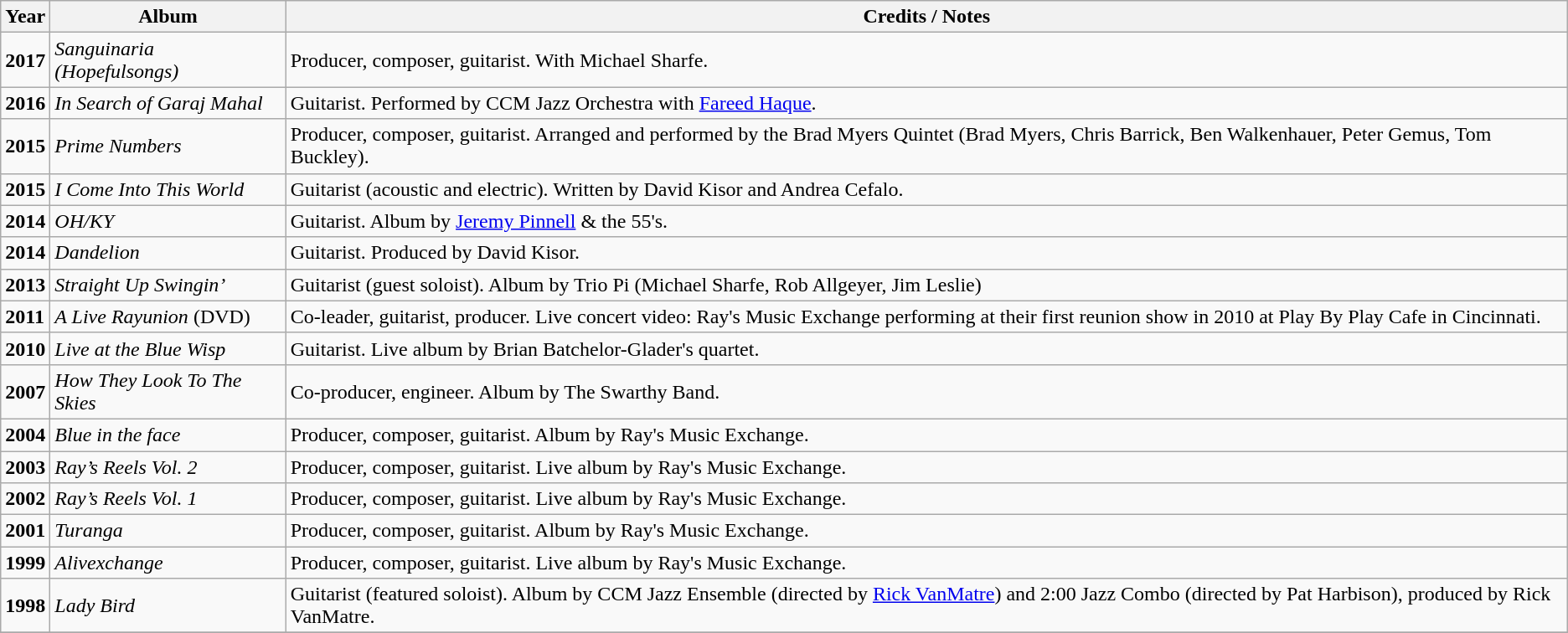<table class="wikitable">
<tr>
<th>Year</th>
<th>Album</th>
<th>Credits / Notes</th>
</tr>
<tr>
<td><strong>2017</strong></td>
<td><em>Sanguinaria (Hopefulsongs)</em></td>
<td>Producer, composer, guitarist. With Michael Sharfe.</td>
</tr>
<tr>
<td><strong>2016</strong></td>
<td><em>In Search of Garaj Mahal</em></td>
<td>Guitarist. Performed by CCM Jazz Orchestra with <a href='#'>Fareed Haque</a>.</td>
</tr>
<tr>
<td><strong>2015</strong></td>
<td><em>Prime Numbers</em></td>
<td>Producer, composer, guitarist. Arranged and performed by the Brad Myers Quintet (Brad Myers, Chris Barrick, Ben Walkenhauer, Peter Gemus, Tom Buckley).</td>
</tr>
<tr>
<td><strong>2015</strong></td>
<td><em>I Come Into This World</em></td>
<td>Guitarist (acoustic and electric). Written by David Kisor and Andrea Cefalo.</td>
</tr>
<tr>
<td><strong>2014</strong></td>
<td><em>OH/KY</em></td>
<td>Guitarist. Album by <a href='#'>Jeremy Pinnell</a> & the 55's.</td>
</tr>
<tr>
<td><strong>2014</strong></td>
<td><em>Dandelion</em></td>
<td>Guitarist. Produced by David Kisor.</td>
</tr>
<tr>
<td><strong>2013</strong></td>
<td><em>Straight Up Swingin’ </em></td>
<td>Guitarist (guest soloist). Album by Trio Pi (Michael Sharfe, Rob Allgeyer, Jim Leslie)</td>
</tr>
<tr>
<td><strong>2011</strong></td>
<td><em>A Live Rayunion</em> (DVD)</td>
<td>Co-leader, guitarist, producer. Live concert video: Ray's Music Exchange performing at their first reunion show in 2010 at Play By Play Cafe in Cincinnati.</td>
</tr>
<tr>
<td><strong>2010</strong></td>
<td><em>Live at the Blue Wisp</em></td>
<td>Guitarist. Live album by Brian Batchelor-Glader's quartet.</td>
</tr>
<tr>
<td><strong>2007</strong></td>
<td><em>How They Look To The Skies</em></td>
<td>Co-producer, engineer. Album by The Swarthy Band.</td>
</tr>
<tr>
<td><strong>2004</strong></td>
<td><em>Blue in the face</em></td>
<td>Producer, composer, guitarist. Album by Ray's Music Exchange.</td>
</tr>
<tr>
<td><strong>2003</strong></td>
<td><em>Ray’s Reels Vol. 2</em></td>
<td>Producer, composer, guitarist. Live album by Ray's Music Exchange.</td>
</tr>
<tr>
<td><strong>2002</strong></td>
<td><em>Ray’s Reels Vol. 1</em></td>
<td>Producer, composer, guitarist. Live album by Ray's Music Exchange.</td>
</tr>
<tr>
<td><strong>2001</strong></td>
<td><em>Turanga</em></td>
<td>Producer, composer, guitarist. Album by Ray's Music Exchange.</td>
</tr>
<tr>
<td><strong>1999</strong></td>
<td><em>Alivexchange</em></td>
<td>Producer, composer, guitarist. Live album by Ray's Music Exchange.</td>
</tr>
<tr>
<td><strong>1998</strong></td>
<td><em>Lady Bird</em></td>
<td>Guitarist (featured soloist). Album by CCM Jazz Ensemble (directed by <a href='#'>Rick VanMatre</a>) and 2:00 Jazz Combo (directed by Pat Harbison), produced by Rick VanMatre.</td>
</tr>
<tr>
</tr>
</table>
